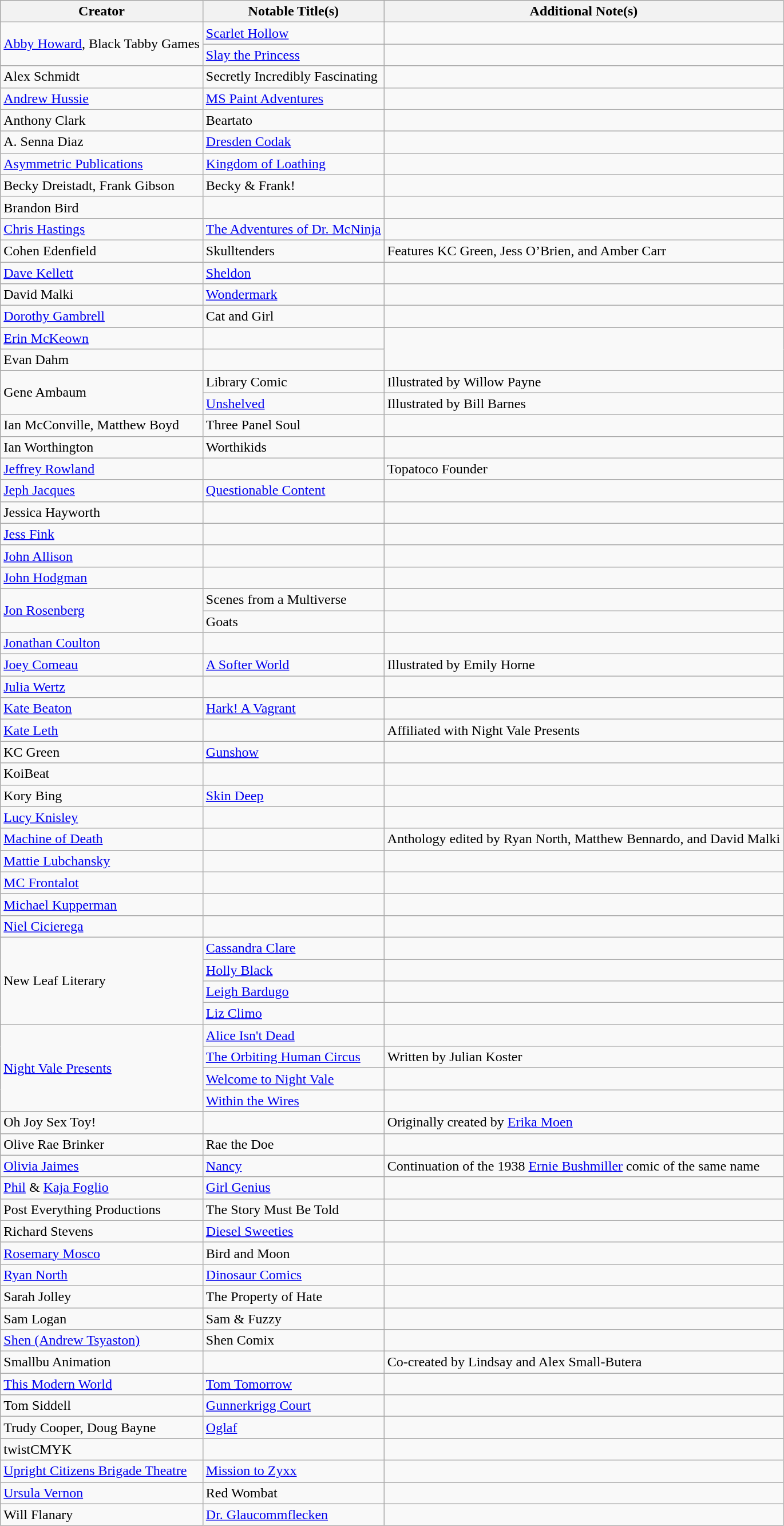<table class="wikitable">
<tr>
<th>Creator</th>
<th>Notable Title(s)</th>
<th>Additional Note(s)</th>
</tr>
<tr>
<td rowspan="2"><a href='#'>Abby Howard</a>, Black Tabby Games</td>
<td><a href='#'>Scarlet Hollow</a></td>
<td></td>
</tr>
<tr>
<td><a href='#'>Slay the Princess</a></td>
<td></td>
</tr>
<tr>
<td>Alex Schmidt</td>
<td>Secretly Incredibly Fascinating</td>
<td></td>
</tr>
<tr>
<td><a href='#'>Andrew Hussie</a></td>
<td><a href='#'>MS Paint Adventures</a></td>
<td></td>
</tr>
<tr>
<td>Anthony Clark</td>
<td>Beartato</td>
<td></td>
</tr>
<tr>
<td>A. Senna Diaz</td>
<td><a href='#'>Dresden Codak</a></td>
<td></td>
</tr>
<tr>
<td><a href='#'>Asymmetric Publications</a></td>
<td><a href='#'>Kingdom of Loathing</a></td>
<td></td>
</tr>
<tr>
<td>Becky Dreistadt, Frank Gibson</td>
<td>Becky & Frank!</td>
<td></td>
</tr>
<tr>
<td>Brandon Bird</td>
<td></td>
<td></td>
</tr>
<tr>
<td><a href='#'>Chris Hastings</a></td>
<td><a href='#'>The Adventures of Dr. McNinja</a></td>
<td></td>
</tr>
<tr>
<td>Cohen Edenfield</td>
<td>Skulltenders</td>
<td>Features KC Green, Jess O’Brien, and Amber Carr</td>
</tr>
<tr>
<td><a href='#'>Dave Kellett</a></td>
<td><a href='#'>Sheldon</a></td>
<td></td>
</tr>
<tr>
<td>David Malki</td>
<td><a href='#'>Wondermark</a></td>
<td></td>
</tr>
<tr>
<td><a href='#'>Dorothy Gambrell</a></td>
<td>Cat and Girl</td>
<td></td>
</tr>
<tr>
<td><a href='#'>Erin McKeown</a></td>
<td></td>
</tr>
<tr>
<td>Evan Dahm</td>
<td></td>
</tr>
<tr>
<td rowspan="2">Gene Ambaum</td>
<td>Library Comic</td>
<td>Illustrated by Willow Payne</td>
</tr>
<tr>
<td><a href='#'>Unshelved</a></td>
<td>Illustrated by Bill Barnes</td>
</tr>
<tr>
<td>Ian McConville, Matthew Boyd</td>
<td>Three Panel Soul</td>
<td></td>
</tr>
<tr>
<td>Ian Worthington</td>
<td>Worthikids</td>
<td></td>
</tr>
<tr>
<td><a href='#'>Jeffrey Rowland</a></td>
<td></td>
<td>Topatoco Founder</td>
</tr>
<tr>
<td><a href='#'>Jeph Jacques</a></td>
<td><a href='#'>Questionable Content</a></td>
<td></td>
</tr>
<tr>
<td>Jessica Hayworth</td>
<td></td>
<td></td>
</tr>
<tr>
<td><a href='#'>Jess Fink</a></td>
<td></td>
<td></td>
</tr>
<tr>
<td><a href='#'>John Allison</a></td>
<td></td>
<td></td>
</tr>
<tr>
<td><a href='#'>John Hodgman</a></td>
<td></td>
</tr>
<tr>
<td rowspan="2"><a href='#'>Jon Rosenberg</a></td>
<td>Scenes from a Multiverse</td>
<td></td>
</tr>
<tr>
<td>Goats</td>
<td></td>
</tr>
<tr>
<td><a href='#'>Jonathan Coulton</a></td>
<td></td>
<td></td>
</tr>
<tr>
<td><a href='#'>Joey Comeau</a></td>
<td><a href='#'>A Softer World</a></td>
<td>Illustrated by Emily Horne</td>
</tr>
<tr>
<td><a href='#'>Julia Wertz</a></td>
<td></td>
</tr>
<tr>
<td><a href='#'>Kate Beaton</a></td>
<td><a href='#'>Hark! A Vagrant</a></td>
<td></td>
</tr>
<tr>
<td><a href='#'>Kate Leth</a></td>
<td></td>
<td>Affiliated with Night Vale Presents</td>
</tr>
<tr>
<td>KC Green</td>
<td><a href='#'>Gunshow</a></td>
<td></td>
</tr>
<tr>
<td>KoiBeat</td>
<td></td>
</tr>
<tr>
<td>Kory Bing</td>
<td><a href='#'>Skin Deep</a></td>
<td></td>
</tr>
<tr>
<td><a href='#'>Lucy Knisley</a></td>
<td></td>
</tr>
<tr>
<td><a href='#'>Machine of Death</a></td>
<td></td>
<td>Anthology edited by Ryan North, Matthew Bennardo, and David Malki</td>
</tr>
<tr>
<td><a href='#'>Mattie Lubchansky</a></td>
<td></td>
<td></td>
</tr>
<tr>
<td><a href='#'>MC Frontalot</a></td>
<td></td>
<td></td>
</tr>
<tr>
<td><a href='#'>Michael Kupperman</a></td>
<td></td>
<td></td>
</tr>
<tr>
<td><a href='#'>Niel Cicierega</a></td>
<td></td>
<td></td>
</tr>
<tr>
<td rowspan="4">New Leaf Literary</td>
<td><a href='#'>Cassandra Clare</a></td>
<td></td>
</tr>
<tr>
<td><a href='#'>Holly Black</a></td>
<td></td>
</tr>
<tr>
<td><a href='#'>Leigh Bardugo</a></td>
<td></td>
</tr>
<tr>
<td><a href='#'>Liz Climo</a></td>
<td></td>
</tr>
<tr>
<td rowspan="4"><a href='#'>Night Vale Presents</a></td>
<td><a href='#'>Alice Isn't Dead</a></td>
<td></td>
</tr>
<tr>
<td><a href='#'>The Orbiting Human Circus</a></td>
<td>Written by Julian Koster</td>
</tr>
<tr>
<td><a href='#'>Welcome to Night Vale</a></td>
<td></td>
</tr>
<tr>
<td><a href='#'>Within the Wires</a></td>
<td></td>
</tr>
<tr>
<td>Oh Joy Sex Toy!</td>
<td></td>
<td>Originally created by <a href='#'>Erika Moen</a></td>
</tr>
<tr>
<td>Olive Rae Brinker</td>
<td>Rae the Doe</td>
<td></td>
</tr>
<tr>
<td><a href='#'>Olivia Jaimes</a></td>
<td><a href='#'>Nancy</a></td>
<td>Continuation of the 1938 <a href='#'>Ernie Bushmiller</a> comic of the same name</td>
</tr>
<tr>
<td><a href='#'>Phil</a> & <a href='#'>Kaja Foglio</a></td>
<td><a href='#'>Girl Genius</a></td>
<td></td>
</tr>
<tr>
<td>Post Everything Productions</td>
<td>The Story Must Be Told</td>
<td></td>
</tr>
<tr>
<td>Richard Stevens</td>
<td><a href='#'>Diesel Sweeties</a></td>
<td></td>
</tr>
<tr>
<td><a href='#'>Rosemary Mosco</a></td>
<td>Bird and Moon</td>
<td></td>
</tr>
<tr>
<td><a href='#'>Ryan North</a></td>
<td><a href='#'>Dinosaur Comics</a></td>
<td></td>
</tr>
<tr>
<td>Sarah Jolley</td>
<td>The Property of Hate</td>
<td></td>
</tr>
<tr>
<td>Sam Logan</td>
<td>Sam & Fuzzy</td>
<td></td>
</tr>
<tr>
<td><a href='#'>Shen (Andrew Tsyaston)</a></td>
<td>Shen Comix</td>
<td></td>
</tr>
<tr>
<td>Smallbu Animation</td>
<td></td>
<td>Co-created by Lindsay and Alex Small-Butera</td>
</tr>
<tr>
<td><a href='#'>This Modern World</a></td>
<td><a href='#'>Tom Tomorrow</a></td>
<td></td>
</tr>
<tr>
<td>Tom Siddell</td>
<td><a href='#'>Gunnerkrigg Court</a></td>
<td></td>
</tr>
<tr>
<td>Trudy Cooper, Doug Bayne</td>
<td><a href='#'>Oglaf</a></td>
<td></td>
</tr>
<tr>
<td>twistCMYK</td>
<td></td>
<td></td>
</tr>
<tr>
<td><a href='#'>Upright Citizens Brigade Theatre</a></td>
<td><a href='#'>Mission to Zyxx</a></td>
<td></td>
</tr>
<tr>
<td><a href='#'>Ursula Vernon</a></td>
<td>Red Wombat</td>
<td></td>
</tr>
<tr>
<td>Will Flanary</td>
<td><a href='#'>Dr. Glaucommflecken</a></td>
<td></td>
</tr>
</table>
